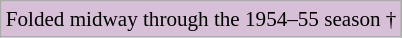<table class="wikitable">
<tr>
<td style="background-color:#D8BFD8;font-size: 88%;">Folded midway through the 1954–55 season †</td>
</tr>
</table>
